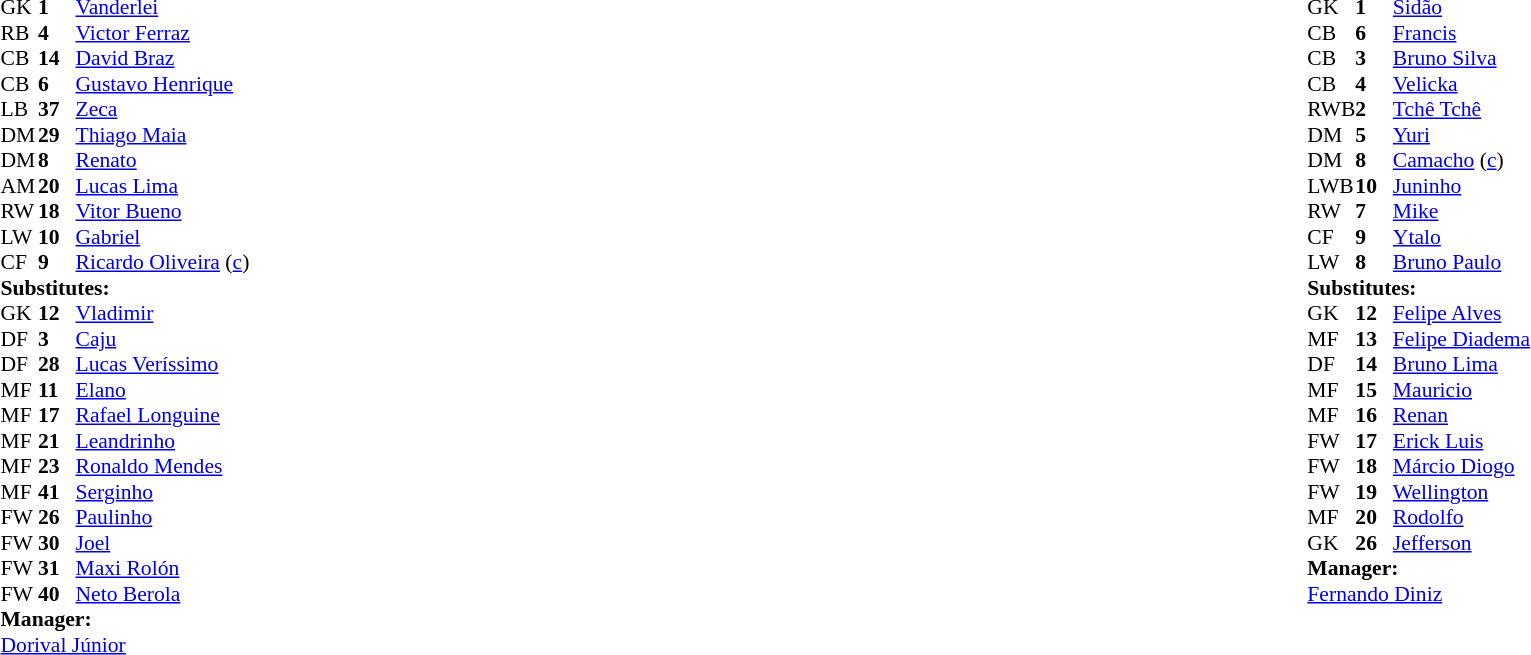<table width="100%">
<tr>
<td valign="top" width="50%"><br><table style="font-size: 90%" cellspacing="0" cellpadding="0">
<tr>
<td colspan="4"></td>
</tr>
<tr>
<th width=25></th>
<th width=25></th>
</tr>
<tr>
<td>GK</td>
<td><strong>1</strong></td>
<td> <a href='#'>Vanderlei</a></td>
</tr>
<tr>
<td>RB</td>
<td><strong>4</strong></td>
<td> <a href='#'>Victor Ferraz</a></td>
<td></td>
</tr>
<tr>
<td>CB</td>
<td><strong>14</strong></td>
<td> <a href='#'>David Braz</a></td>
</tr>
<tr>
<td>CB</td>
<td><strong>6</strong></td>
<td> <a href='#'>Gustavo Henrique</a></td>
<td></td>
</tr>
<tr>
<td>LB</td>
<td><strong>37</strong></td>
<td> <a href='#'>Zeca</a></td>
</tr>
<tr>
<td>DM</td>
<td><strong>29</strong></td>
<td> <a href='#'>Thiago Maia</a></td>
<td></td>
</tr>
<tr>
<td>DM</td>
<td><strong>8</strong></td>
<td> <a href='#'>Renato</a></td>
</tr>
<tr>
<td>AM</td>
<td><strong>20</strong></td>
<td> <a href='#'>Lucas Lima</a></td>
<td></td>
<td></td>
</tr>
<tr>
<td>RW</td>
<td><strong>18</strong></td>
<td> <a href='#'>Vitor Bueno</a></td>
<td></td>
<td></td>
</tr>
<tr>
<td>LW</td>
<td><strong>10</strong></td>
<td> <a href='#'>Gabriel</a></td>
<td></td>
</tr>
<tr>
<td>CF</td>
<td><strong>9</strong></td>
<td> <a href='#'>Ricardo Oliveira</a>  (<a href='#'>c</a>)</td>
<td></td>
<td></td>
</tr>
<tr>
<td colspan=3><strong>Substitutes:</strong></td>
</tr>
<tr>
<td>GK</td>
<td><strong>12</strong></td>
<td> <a href='#'>Vladimir</a></td>
</tr>
<tr>
<td>DF</td>
<td><strong>3</strong></td>
<td> <a href='#'>Caju</a></td>
</tr>
<tr>
<td>DF</td>
<td><strong>28</strong></td>
<td> <a href='#'>Lucas Veríssimo</a></td>
</tr>
<tr>
<td>MF</td>
<td><strong>11</strong></td>
<td> <a href='#'>Elano</a></td>
</tr>
<tr>
<td>MF</td>
<td><strong>17</strong></td>
<td> <a href='#'>Rafael Longuine</a></td>
</tr>
<tr>
<td>MF</td>
<td><strong>21</strong></td>
<td> <a href='#'>Leandrinho</a></td>
</tr>
<tr>
<td>MF</td>
<td><strong>23</strong></td>
<td> <a href='#'>Ronaldo Mendes</a></td>
<td></td>
<td></td>
</tr>
<tr>
<td>MF</td>
<td><strong>41</strong></td>
<td> <a href='#'>Serginho</a></td>
</tr>
<tr>
<td>FW</td>
<td><strong>26</strong></td>
<td> <a href='#'>Paulinho</a></td>
<td></td>
<td></td>
</tr>
<tr>
<td>FW</td>
<td><strong>30</strong></td>
<td> <a href='#'>Joel</a></td>
<td></td>
<td></td>
</tr>
<tr>
<td>FW</td>
<td><strong>31</strong></td>
<td> <a href='#'>Maxi Rolón</a></td>
</tr>
<tr>
<td>FW</td>
<td><strong>40</strong></td>
<td> <a href='#'>Neto Berola</a></td>
</tr>
<tr>
<td colspan=3><strong>Manager:</strong></td>
</tr>
<tr>
<td colspan=4> <a href='#'>Dorival Júnior</a></td>
</tr>
</table>
</td>
<td valign="top"></td>
<td valign="top" width="50%"><br><table style="font-size: 90%" cellspacing="0" cellpadding="0" align=center>
<tr>
<td colspan="4"></td>
</tr>
<tr>
<th width=25></th>
<th width=25></th>
</tr>
<tr>
<td>GK</td>
<td><strong>1</strong></td>
<td> <a href='#'>Sidão</a></td>
</tr>
<tr>
<td>CB</td>
<td><strong>6</strong></td>
<td> <a href='#'>Francis</a></td>
<td></td>
<td></td>
</tr>
<tr>
<td>CB</td>
<td><strong>3</strong></td>
<td> <a href='#'>Bruno Silva</a></td>
<td></td>
<td></td>
</tr>
<tr>
<td>CB</td>
<td><strong>4</strong></td>
<td> <a href='#'>Velicka</a></td>
<td></td>
</tr>
<tr>
<td>RWB</td>
<td><strong>2</strong></td>
<td> <a href='#'>Tchê Tchê</a></td>
</tr>
<tr>
<td>DM</td>
<td><strong>5</strong></td>
<td> <a href='#'>Yuri</a></td>
</tr>
<tr>
<td>DM</td>
<td><strong>8</strong></td>
<td> <a href='#'>Camacho</a> (<a href='#'>c</a>)</td>
</tr>
<tr>
<td>LWB</td>
<td><strong>10</strong></td>
<td> <a href='#'>Juninho</a></td>
<td></td>
<td></td>
</tr>
<tr>
<td>RW</td>
<td><strong>7</strong></td>
<td> <a href='#'>Mike</a></td>
</tr>
<tr>
<td>CF</td>
<td><strong>9</strong></td>
<td> <a href='#'>Ytalo</a></td>
</tr>
<tr>
<td>LW</td>
<td><strong>8</strong></td>
<td> <a href='#'>Bruno Paulo</a></td>
<td></td>
</tr>
<tr>
<td colspan=3><strong>Substitutes:</strong></td>
</tr>
<tr>
<td>GK</td>
<td><strong>12</strong></td>
<td> <a href='#'>Felipe Alves</a></td>
</tr>
<tr>
<td>MF</td>
<td><strong>13</strong></td>
<td> <a href='#'>Felipe Diadema</a></td>
<td></td>
<td></td>
</tr>
<tr>
<td>DF</td>
<td><strong>14</strong></td>
<td> <a href='#'>Bruno Lima</a></td>
</tr>
<tr>
<td>MF</td>
<td><strong>15</strong></td>
<td> <a href='#'>Mauricio</a></td>
</tr>
<tr>
<td>MF</td>
<td><strong>16</strong></td>
<td> <a href='#'>Renan</a></td>
</tr>
<tr>
<td>FW</td>
<td><strong>17</strong></td>
<td> <a href='#'>Erick Luis</a></td>
</tr>
<tr>
<td>FW</td>
<td><strong>18</strong></td>
<td> <a href='#'>Márcio Diogo</a></td>
</tr>
<tr>
<td>FW</td>
<td><strong>19</strong></td>
<td> <a href='#'>Wellington</a></td>
<td></td>
<td></td>
</tr>
<tr>
<td>MF</td>
<td><strong>20</strong></td>
<td> <a href='#'>Rodolfo</a></td>
<td></td>
<td></td>
</tr>
<tr>
<td>GK</td>
<td><strong>26</strong></td>
<td> <a href='#'>Jefferson</a></td>
</tr>
<tr>
<td colspan=3><strong>Manager:</strong></td>
</tr>
<tr>
<td colspan=3> <a href='#'>Fernando Diniz</a></td>
</tr>
</table>
</td>
</tr>
</table>
